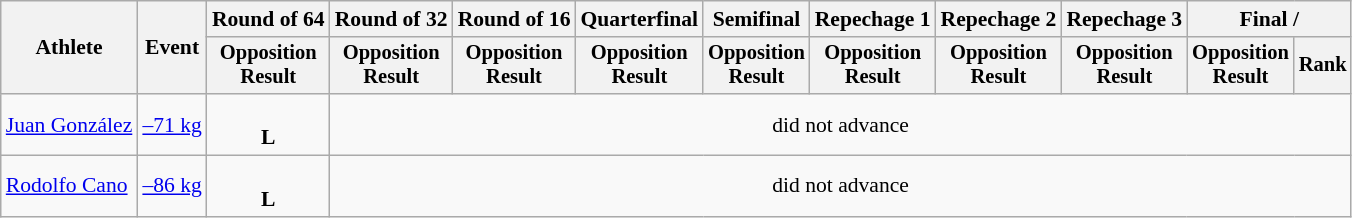<table class=wikitable style=font-size:90%;text-align:center>
<tr>
<th rowspan=2>Athlete</th>
<th rowspan=2>Event</th>
<th>Round of 64</th>
<th>Round of 32</th>
<th>Round of 16</th>
<th>Quarterfinal</th>
<th>Semifinal</th>
<th>Repechage 1</th>
<th>Repechage 2</th>
<th>Repechage 3</th>
<th colspan=2>Final / </th>
</tr>
<tr style=font-size:95%>
<th>Opposition<br>Result</th>
<th>Opposition<br>Result</th>
<th>Opposition<br>Result</th>
<th>Opposition<br>Result</th>
<th>Opposition<br>Result</th>
<th>Opposition<br>Result</th>
<th>Opposition<br>Result</th>
<th>Opposition<br>Result</th>
<th>Opposition<br>Result</th>
<th>Rank</th>
</tr>
<tr>
<td align=left><a href='#'>Juan González</a></td>
<td align=left><a href='#'>–71 kg</a></td>
<td><br><strong>L</strong></td>
<td colspan=9>did not advance</td>
</tr>
<tr>
<td align=left><a href='#'>Rodolfo Cano</a></td>
<td align=left><a href='#'>–86 kg</a></td>
<td><br><strong>L</strong></td>
<td colspan=9>did not advance</td>
</tr>
</table>
